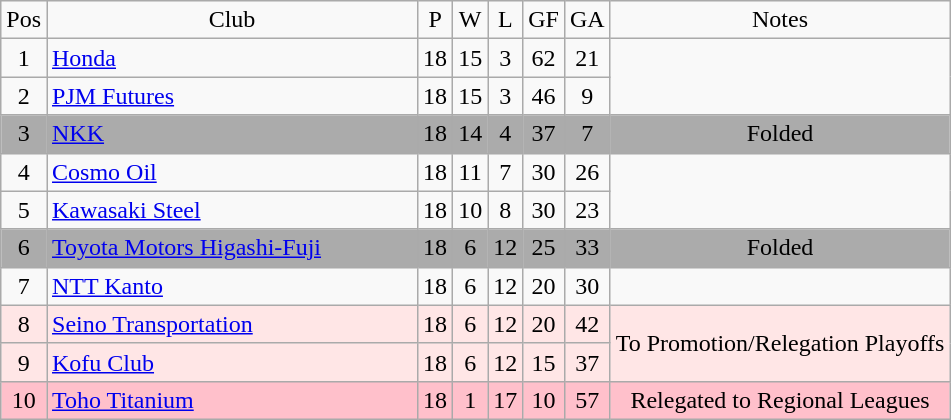<table class="wikitable" style="text-align:center;">
<tr>
<td>Pos</td>
<td style="width:15em">Club</td>
<td>P</td>
<td>W</td>
<td>L</td>
<td>GF</td>
<td>GA</td>
<td>Notes</td>
</tr>
<tr>
<td>1</td>
<td align="left"><a href='#'>Honda</a></td>
<td>18</td>
<td>15</td>
<td>3</td>
<td>62</td>
<td>21</td>
</tr>
<tr>
<td>2</td>
<td align="left"><a href='#'>PJM Futures</a></td>
<td>18</td>
<td>15</td>
<td>3</td>
<td>46</td>
<td>9</td>
</tr>
<tr bgcolor="#ababab">
<td>3</td>
<td align="left"><a href='#'>NKK</a></td>
<td>18</td>
<td>14</td>
<td>4</td>
<td>37</td>
<td>7</td>
<td>Folded</td>
</tr>
<tr>
<td>4</td>
<td align="left"><a href='#'>Cosmo Oil</a></td>
<td>18</td>
<td>11</td>
<td>7</td>
<td>30</td>
<td>26</td>
</tr>
<tr>
<td>5</td>
<td align="left"><a href='#'>Kawasaki Steel</a></td>
<td>18</td>
<td>10</td>
<td>8</td>
<td>30</td>
<td>23</td>
</tr>
<tr bgcolor="#ababab">
<td>6</td>
<td align="left"><a href='#'>Toyota Motors Higashi-Fuji</a></td>
<td>18</td>
<td>6</td>
<td>12</td>
<td>25</td>
<td>33</td>
<td>Folded</td>
</tr>
<tr>
<td>7</td>
<td align="left"><a href='#'>NTT Kanto</a></td>
<td>18</td>
<td>6</td>
<td>12</td>
<td>20</td>
<td>30</td>
</tr>
<tr bgcolor="#FFE6E6">
<td>8</td>
<td align="left"><a href='#'>Seino Transportation</a></td>
<td>18</td>
<td>6</td>
<td>12</td>
<td>20</td>
<td>42</td>
<td rowspan="2">To Promotion/Relegation Playoffs</td>
</tr>
<tr bgcolor="#FFE6E6">
<td>9</td>
<td align="left"><a href='#'>Kofu Club</a></td>
<td>18</td>
<td>6</td>
<td>12</td>
<td>15</td>
<td>37</td>
</tr>
<tr bgcolor="pink">
<td>10</td>
<td align="left"><a href='#'>Toho Titanium</a></td>
<td>18</td>
<td>1</td>
<td>17</td>
<td>10</td>
<td>57</td>
<td>Relegated to Regional Leagues</td>
</tr>
</table>
